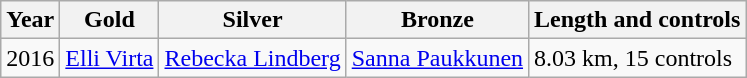<table class="wikitable">
<tr>
<th>Year</th>
<th>Gold</th>
<th>Silver</th>
<th>Bronze</th>
<th>Length and controls</th>
</tr>
<tr>
<td>2016</td>
<td> <a href='#'>Elli Virta</a></td>
<td> <a href='#'>Rebecka Lindberg</a></td>
<td> <a href='#'>Sanna Paukkunen</a></td>
<td>8.03 km, 15 controls</td>
</tr>
</table>
